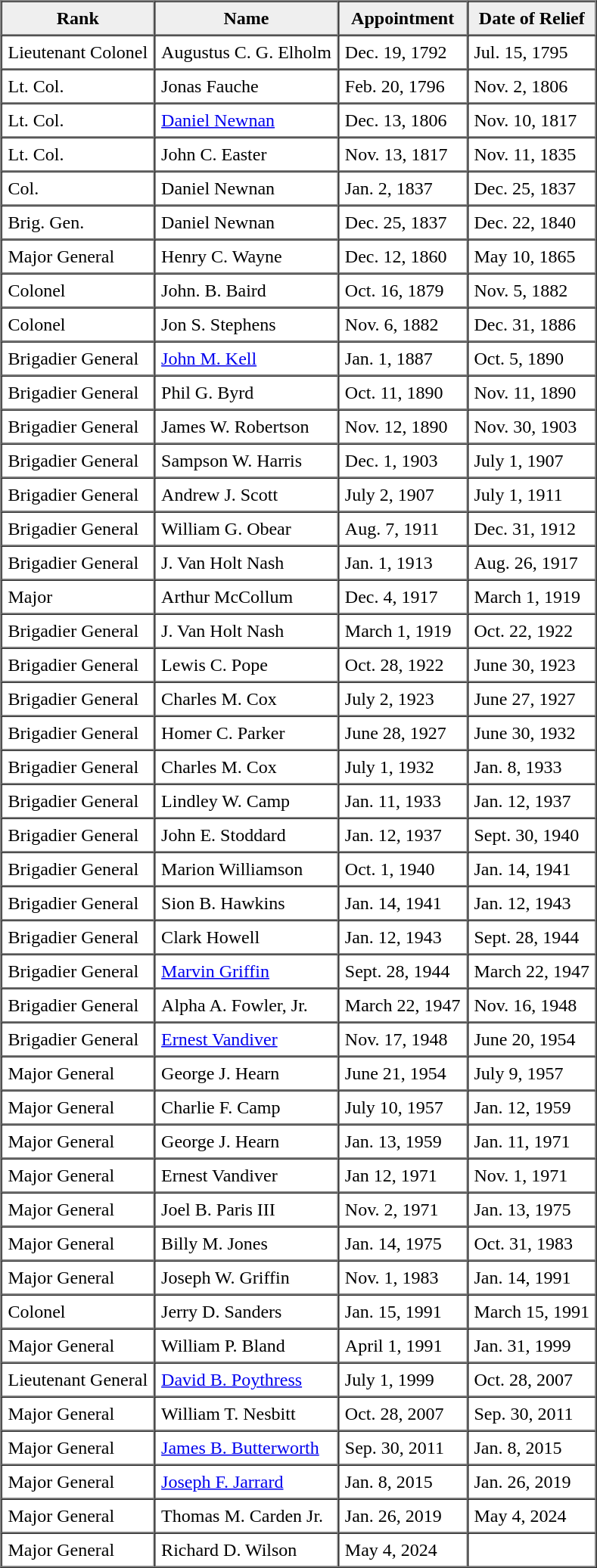<table border="1" cellpadding="5" cellspacing="0">
<tr>
<th scope="col" style="background:#efefef;">Rank</th>
<th scope="col" style="background:#efefef;">Name</th>
<th scope="col" style="background:#efefef;">Appointment</th>
<th scope="col" style="background:#efefef;">Date of Relief</th>
</tr>
<tr>
<td>Lieutenant Colonel</td>
<td>Augustus C. G. Elholm</td>
<td>Dec. 19, 1792</td>
<td>Jul. 15, 1795</td>
</tr>
<tr>
<td>Lt. Col.</td>
<td>Jonas Fauche</td>
<td>Feb. 20, 1796</td>
<td>Nov. 2, 1806</td>
</tr>
<tr>
<td>Lt. Col.</td>
<td><a href='#'>Daniel Newnan</a></td>
<td>Dec. 13, 1806</td>
<td>Nov. 10, 1817</td>
</tr>
<tr>
<td>Lt. Col.</td>
<td>John C. Easter</td>
<td>Nov. 13, 1817</td>
<td>Nov. 11, 1835</td>
</tr>
<tr>
<td>Col.</td>
<td>Daniel Newnan</td>
<td>Jan. 2, 1837</td>
<td>Dec. 25, 1837</td>
</tr>
<tr>
<td>Brig. Gen.</td>
<td>Daniel Newnan</td>
<td>Dec. 25, 1837</td>
<td>Dec. 22, 1840</td>
</tr>
<tr>
<td>Major General</td>
<td>Henry C. Wayne</td>
<td>Dec. 12, 1860</td>
<td>May 10, 1865</td>
</tr>
<tr>
<td>Colonel</td>
<td>John. B. Baird</td>
<td>Oct. 16, 1879</td>
<td>Nov. 5, 1882</td>
</tr>
<tr>
<td>Colonel</td>
<td>Jon S. Stephens</td>
<td>Nov. 6, 1882</td>
<td>Dec. 31, 1886</td>
</tr>
<tr>
<td>Brigadier General</td>
<td><a href='#'>John M. Kell</a></td>
<td>Jan. 1, 1887</td>
<td>Oct. 5, 1890</td>
</tr>
<tr>
<td>Brigadier General</td>
<td>Phil G. Byrd</td>
<td>Oct. 11, 1890</td>
<td>Nov. 11, 1890</td>
</tr>
<tr>
<td>Brigadier General</td>
<td>James W. Robertson</td>
<td>Nov. 12, 1890</td>
<td>Nov. 30, 1903</td>
</tr>
<tr>
<td>Brigadier General</td>
<td>Sampson W. Harris</td>
<td>Dec. 1, 1903</td>
<td>July 1, 1907</td>
</tr>
<tr>
<td>Brigadier General</td>
<td>Andrew J. Scott</td>
<td>July 2, 1907</td>
<td>July 1, 1911</td>
</tr>
<tr>
<td>Brigadier General</td>
<td>William G. Obear</td>
<td>Aug. 7, 1911</td>
<td>Dec. 31, 1912</td>
</tr>
<tr>
<td>Brigadier General</td>
<td>J. Van Holt Nash</td>
<td>Jan. 1, 1913</td>
<td>Aug. 26, 1917</td>
</tr>
<tr>
<td>Major</td>
<td>Arthur McCollum</td>
<td>Dec. 4, 1917</td>
<td>March 1, 1919</td>
</tr>
<tr>
<td>Brigadier General</td>
<td>J. Van Holt Nash</td>
<td>March 1, 1919</td>
<td>Oct. 22, 1922</td>
</tr>
<tr>
<td>Brigadier General</td>
<td>Lewis C. Pope</td>
<td>Oct. 28, 1922</td>
<td>June 30, 1923</td>
</tr>
<tr>
<td>Brigadier General</td>
<td>Charles M. Cox</td>
<td>July 2, 1923</td>
<td>June 27, 1927</td>
</tr>
<tr>
<td>Brigadier General</td>
<td>Homer C. Parker</td>
<td>June 28, 1927</td>
<td>June 30, 1932</td>
</tr>
<tr>
<td>Brigadier General</td>
<td>Charles M. Cox</td>
<td>July 1, 1932</td>
<td>Jan. 8, 1933</td>
</tr>
<tr>
<td>Brigadier General</td>
<td>Lindley W. Camp</td>
<td>Jan. 11, 1933</td>
<td>Jan. 12, 1937</td>
</tr>
<tr>
<td>Brigadier General</td>
<td>John E. Stoddard</td>
<td>Jan. 12, 1937</td>
<td>Sept. 30, 1940</td>
</tr>
<tr>
<td>Brigadier General</td>
<td>Marion Williamson</td>
<td>Oct. 1, 1940</td>
<td>Jan. 14, 1941</td>
</tr>
<tr>
<td>Brigadier General</td>
<td>Sion B. Hawkins</td>
<td>Jan. 14, 1941</td>
<td>Jan. 12, 1943</td>
</tr>
<tr>
<td>Brigadier General</td>
<td>Clark Howell</td>
<td>Jan. 12, 1943</td>
<td>Sept. 28, 1944</td>
</tr>
<tr>
<td>Brigadier General</td>
<td><a href='#'>Marvin Griffin</a></td>
<td>Sept. 28, 1944</td>
<td>March 22, 1947</td>
</tr>
<tr>
<td>Brigadier General</td>
<td>Alpha A. Fowler, Jr.</td>
<td>March 22, 1947</td>
<td>Nov. 16, 1948</td>
</tr>
<tr>
<td>Brigadier General</td>
<td><a href='#'>Ernest Vandiver</a></td>
<td>Nov. 17, 1948</td>
<td>June 20, 1954</td>
</tr>
<tr>
<td>Major General</td>
<td>George J. Hearn</td>
<td>June 21, 1954</td>
<td>July 9, 1957</td>
</tr>
<tr>
<td>Major General</td>
<td>Charlie F. Camp</td>
<td>July 10, 1957</td>
<td>Jan. 12, 1959</td>
</tr>
<tr>
<td>Major General</td>
<td>George J. Hearn</td>
<td>Jan. 13, 1959</td>
<td>Jan. 11, 1971</td>
</tr>
<tr>
<td>Major General</td>
<td>Ernest Vandiver</td>
<td>Jan 12, 1971</td>
<td>Nov. 1, 1971</td>
</tr>
<tr>
<td>Major General</td>
<td>Joel B. Paris III</td>
<td>Nov. 2, 1971</td>
<td>Jan. 13, 1975</td>
</tr>
<tr>
<td>Major General</td>
<td>Billy M. Jones</td>
<td>Jan. 14, 1975</td>
<td>Oct. 31, 1983</td>
</tr>
<tr>
<td>Major General</td>
<td>Joseph W. Griffin</td>
<td>Nov. 1, 1983</td>
<td>Jan. 14, 1991</td>
</tr>
<tr>
<td>Colonel</td>
<td>Jerry D. Sanders</td>
<td>Jan. 15, 1991</td>
<td>March 15, 1991</td>
</tr>
<tr>
<td>Major General</td>
<td>William P. Bland</td>
<td>April 1, 1991</td>
<td>Jan. 31, 1999</td>
</tr>
<tr>
<td>Lieutenant General</td>
<td><a href='#'>David B. Poythress</a></td>
<td>July 1, 1999</td>
<td>Oct. 28, 2007</td>
</tr>
<tr>
<td>Major General</td>
<td>William T. Nesbitt</td>
<td>Oct. 28, 2007</td>
<td>Sep. 30, 2011</td>
</tr>
<tr>
<td>Major General</td>
<td><a href='#'>James B. Butterworth</a></td>
<td>Sep. 30, 2011</td>
<td>Jan. 8, 2015</td>
</tr>
<tr>
<td>Major General</td>
<td><a href='#'>Joseph F. Jarrard</a></td>
<td>Jan. 8, 2015</td>
<td>Jan. 26, 2019</td>
</tr>
<tr>
<td>Major General</td>
<td>Thomas M. Carden Jr.</td>
<td>Jan. 26, 2019</td>
<td>May 4, 2024</td>
</tr>
<tr>
<td>Major General</td>
<td>Richard D. Wilson</td>
<td>May 4, 2024</td>
<td></td>
</tr>
</table>
